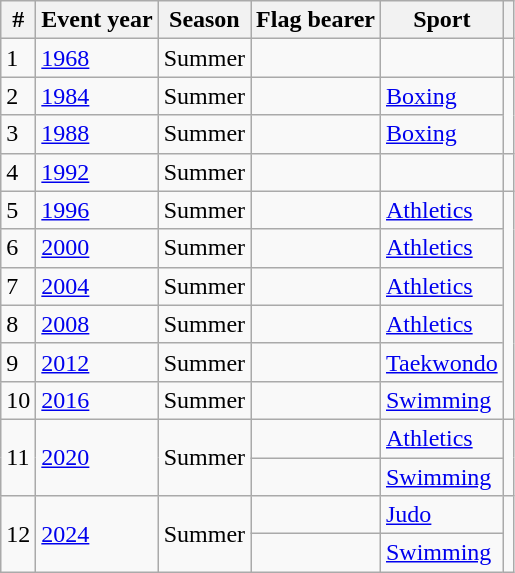<table class="wikitable sortable">
<tr>
<th>#</th>
<th>Event year</th>
<th>Season</th>
<th>Flag bearer</th>
<th>Sport</th>
<th></th>
</tr>
<tr>
<td>1</td>
<td><a href='#'>1968</a></td>
<td>Summer</td>
<td></td>
<td></td>
<td></td>
</tr>
<tr>
<td>2</td>
<td><a href='#'>1984</a></td>
<td>Summer</td>
<td></td>
<td><a href='#'>Boxing</a></td>
<td rowspan=2></td>
</tr>
<tr>
<td>3</td>
<td><a href='#'>1988</a></td>
<td>Summer</td>
<td></td>
<td><a href='#'>Boxing</a></td>
</tr>
<tr>
<td>4</td>
<td><a href='#'>1992</a></td>
<td>Summer</td>
<td></td>
<td></td>
<td></td>
</tr>
<tr>
<td>5</td>
<td><a href='#'>1996</a></td>
<td>Summer</td>
<td></td>
<td><a href='#'>Athletics</a></td>
<td rowspan=6></td>
</tr>
<tr>
<td>6</td>
<td><a href='#'>2000</a></td>
<td>Summer</td>
<td></td>
<td><a href='#'>Athletics</a></td>
</tr>
<tr>
<td>7</td>
<td><a href='#'>2004</a></td>
<td>Summer</td>
<td></td>
<td><a href='#'>Athletics</a></td>
</tr>
<tr>
<td>8</td>
<td><a href='#'>2008</a></td>
<td>Summer</td>
<td></td>
<td><a href='#'>Athletics</a></td>
</tr>
<tr>
<td>9</td>
<td><a href='#'>2012</a></td>
<td>Summer</td>
<td></td>
<td><a href='#'>Taekwondo</a></td>
</tr>
<tr>
<td>10</td>
<td><a href='#'>2016</a></td>
<td>Summer</td>
<td></td>
<td><a href='#'>Swimming</a></td>
</tr>
<tr>
<td rowspan=2>11</td>
<td rowspan=2><a href='#'>2020</a></td>
<td rowspan=2>Summer</td>
<td></td>
<td><a href='#'>Athletics</a></td>
<td rowspan=2></td>
</tr>
<tr>
<td></td>
<td><a href='#'>Swimming</a></td>
</tr>
<tr>
<td rowspan=2>12</td>
<td rowspan=2><a href='#'>2024</a></td>
<td rowspan=2>Summer</td>
<td></td>
<td><a href='#'>Judo</a></td>
<td rowspan=2></td>
</tr>
<tr>
<td></td>
<td><a href='#'>Swimming</a></td>
</tr>
</table>
